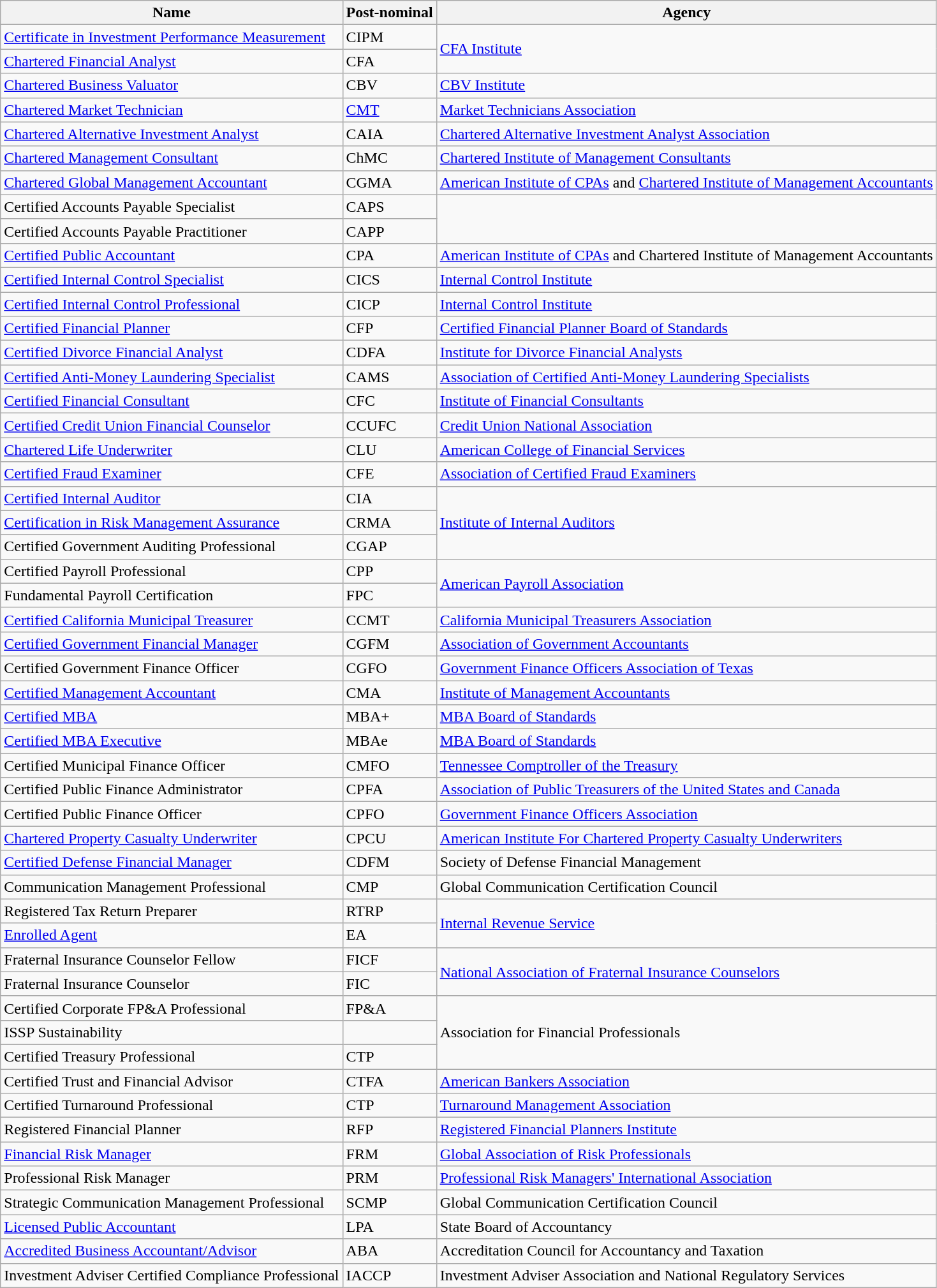<table class="wikitable sortable">
<tr>
<th>Name</th>
<th>Post-nominal</th>
<th>Agency</th>
</tr>
<tr>
<td><a href='#'>Certificate in Investment Performance Measurement</a></td>
<td>CIPM</td>
<td rowspan="2"><a href='#'>CFA Institute</a></td>
</tr>
<tr>
<td><a href='#'>Chartered Financial Analyst</a></td>
<td>CFA</td>
</tr>
<tr>
<td><a href='#'>Chartered Business Valuator</a></td>
<td>CBV</td>
<td><a href='#'>CBV Institute</a></td>
</tr>
<tr>
<td><a href='#'>Chartered Market Technician</a></td>
<td><a href='#'>CMT</a></td>
<td><a href='#'>Market Technicians Association</a></td>
</tr>
<tr>
<td><a href='#'>Chartered Alternative Investment Analyst</a></td>
<td>CAIA</td>
<td><a href='#'>Chartered Alternative Investment Analyst Association</a></td>
</tr>
<tr>
<td><a href='#'>Chartered Management Consultant</a></td>
<td>ChMC</td>
<td><a href='#'>Chartered Institute of Management Consultants</a></td>
</tr>
<tr>
<td><a href='#'>Chartered Global Management Accountant</a></td>
<td>CGMA</td>
<td><a href='#'>American Institute of CPAs</a> and <a href='#'>Chartered Institute of Management Accountants</a></td>
</tr>
<tr>
<td>Certified Accounts Payable Specialist</td>
<td>CAPS</td>
<td rowspan="2"></td>
</tr>
<tr>
<td>Certified Accounts Payable Practitioner</td>
<td>CAPP</td>
</tr>
<tr>
<td><a href='#'>Certified Public Accountant</a></td>
<td>CPA</td>
<td><a href='#'>American Institute of CPAs</a> and Chartered Institute of Management Accountants</td>
</tr>
<tr>
<td><a href='#'>Certified Internal Control Specialist</a></td>
<td>CICS</td>
<td><a href='#'>Internal Control Institute</a></td>
</tr>
<tr>
<td><a href='#'>Certified Internal Control Professional</a></td>
<td>CICP</td>
<td><a href='#'>Internal Control Institute</a></td>
</tr>
<tr>
<td><a href='#'>Certified Financial Planner</a></td>
<td>CFP</td>
<td><a href='#'>Certified Financial Planner Board of Standards</a></td>
</tr>
<tr>
<td><a href='#'>Certified Divorce Financial Analyst</a></td>
<td>CDFA</td>
<td><a href='#'>Institute for Divorce Financial Analysts</a></td>
</tr>
<tr>
<td><a href='#'>Certified Anti-Money Laundering Specialist</a></td>
<td>CAMS</td>
<td><a href='#'>Association of Certified Anti-Money Laundering Specialists</a></td>
</tr>
<tr>
<td><a href='#'>Certified Financial Consultant</a></td>
<td>CFC</td>
<td><a href='#'>Institute of Financial Consultants</a></td>
</tr>
<tr>
<td><a href='#'>Certified Credit Union Financial Counselor</a></td>
<td>CCUFC</td>
<td><a href='#'>Credit Union National Association</a></td>
</tr>
<tr>
<td><a href='#'>Chartered Life Underwriter</a></td>
<td>CLU</td>
<td><a href='#'>American College of Financial Services</a></td>
</tr>
<tr>
<td><a href='#'>Certified Fraud Examiner</a></td>
<td>CFE</td>
<td><a href='#'>Association of Certified Fraud Examiners</a></td>
</tr>
<tr>
<td><a href='#'>Certified Internal Auditor</a></td>
<td>CIA</td>
<td rowspan="3"><a href='#'>Institute of Internal Auditors</a></td>
</tr>
<tr>
<td><a href='#'>Certification in Risk Management Assurance</a></td>
<td>CRMA</td>
</tr>
<tr>
<td>Certified Government Auditing Professional</td>
<td>CGAP</td>
</tr>
<tr>
<td>Certified Payroll Professional</td>
<td>CPP</td>
<td rowspan="2"><a href='#'>American Payroll Association</a></td>
</tr>
<tr>
<td>Fundamental Payroll Certification</td>
<td>FPC</td>
</tr>
<tr>
<td><a href='#'>Certified California Municipal Treasurer</a></td>
<td>CCMT</td>
<td><a href='#'>California Municipal Treasurers Association</a></td>
</tr>
<tr>
<td><a href='#'>Certified Government Financial Manager</a></td>
<td>CGFM</td>
<td><a href='#'>Association of Government Accountants</a></td>
</tr>
<tr>
<td>Certified Government Finance Officer</td>
<td>CGFO</td>
<td><a href='#'>Government Finance Officers Association of Texas</a></td>
</tr>
<tr>
<td><a href='#'>Certified Management Accountant</a></td>
<td>CMA</td>
<td><a href='#'>Institute of Management Accountants</a></td>
</tr>
<tr>
<td><a href='#'>Certified MBA</a></td>
<td>MBA+</td>
<td><a href='#'>MBA Board of Standards</a></td>
</tr>
<tr>
<td><a href='#'>Certified MBA Executive</a></td>
<td>MBAe</td>
<td><a href='#'>MBA Board of Standards</a></td>
</tr>
<tr>
<td>Certified Municipal Finance Officer</td>
<td>CMFO</td>
<td><a href='#'>Tennessee Comptroller of the Treasury</a></td>
</tr>
<tr>
<td>Certified Public Finance Administrator</td>
<td>CPFA</td>
<td><a href='#'>Association of Public Treasurers of the United States and Canada</a></td>
</tr>
<tr>
<td>Certified Public Finance Officer</td>
<td>CPFO</td>
<td><a href='#'>Government Finance Officers Association</a></td>
</tr>
<tr>
<td><a href='#'>Chartered Property Casualty Underwriter</a></td>
<td>CPCU</td>
<td><a href='#'>American Institute For Chartered Property Casualty Underwriters</a></td>
</tr>
<tr>
<td><a href='#'>Certified Defense Financial Manager</a></td>
<td>CDFM</td>
<td>Society of Defense Financial Management</td>
</tr>
<tr>
<td>Communication Management Professional</td>
<td>CMP</td>
<td>Global Communication Certification Council</td>
</tr>
<tr>
<td>Registered Tax Return Preparer</td>
<td>RTRP</td>
<td rowspan="2"><a href='#'>Internal Revenue Service</a></td>
</tr>
<tr>
<td><a href='#'>Enrolled Agent</a></td>
<td>EA</td>
</tr>
<tr>
<td>Fraternal Insurance Counselor Fellow</td>
<td>FICF</td>
<td rowspan="2"><a href='#'>National Association of Fraternal Insurance Counselors</a></td>
</tr>
<tr>
<td>Fraternal Insurance Counselor</td>
<td>FIC</td>
</tr>
<tr>
<td>Certified Corporate FP&A Professional</td>
<td>FP&A</td>
<td rowspan="3">Association for Financial Professionals</td>
</tr>
<tr>
<td>ISSP Sustainability</td>
<td></td>
</tr>
<tr>
<td>Certified Treasury Professional</td>
<td>CTP</td>
</tr>
<tr>
<td>Certified Trust and Financial Advisor</td>
<td>CTFA</td>
<td><a href='#'>American Bankers Association</a></td>
</tr>
<tr>
<td>Certified Turnaround Professional</td>
<td>CTP</td>
<td><a href='#'>Turnaround Management Association</a></td>
</tr>
<tr>
<td>Registered Financial Planner</td>
<td>RFP</td>
<td><a href='#'>Registered Financial Planners Institute</a></td>
</tr>
<tr>
<td><a href='#'>Financial Risk Manager</a></td>
<td>FRM</td>
<td><a href='#'>Global Association of Risk Professionals</a></td>
</tr>
<tr>
<td>Professional Risk Manager</td>
<td>PRM</td>
<td><a href='#'>Professional Risk Managers' International Association</a></td>
</tr>
<tr>
<td>Strategic Communication Management Professional</td>
<td>SCMP</td>
<td>Global Communication Certification Council</td>
</tr>
<tr>
<td><a href='#'>Licensed Public Accountant</a></td>
<td>LPA</td>
<td>State Board of Accountancy</td>
</tr>
<tr>
<td><a href='#'>Accredited Business Accountant/Advisor</a></td>
<td>ABA</td>
<td>Accreditation Council for Accountancy and Taxation</td>
</tr>
<tr>
<td>Investment Adviser Certified Compliance Professional</td>
<td>IACCP</td>
<td>Investment Adviser Association and National Regulatory Services</td>
</tr>
</table>
